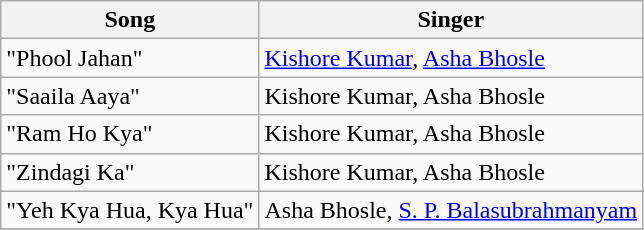<table class="wikitable">
<tr>
<th>Song</th>
<th>Singer</th>
</tr>
<tr>
<td>"Phool Jahan"</td>
<td><a href='#'>Kishore Kumar</a>, <a href='#'>Asha Bhosle</a></td>
</tr>
<tr>
<td>"Saaila Aaya"</td>
<td>Kishore Kumar, Asha Bhosle</td>
</tr>
<tr>
<td>"Ram Ho Kya"</td>
<td>Kishore Kumar, Asha Bhosle</td>
</tr>
<tr>
<td>"Zindagi Ka"</td>
<td>Kishore Kumar, Asha Bhosle</td>
</tr>
<tr>
<td>"Yeh Kya Hua, Kya Hua"</td>
<td>Asha Bhosle, <a href='#'>S. P. Balasubrahmanyam</a></td>
</tr>
<tr>
</tr>
</table>
